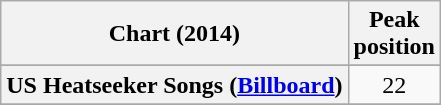<table class="wikitable sortable plainrowheaders">
<tr>
<th>Chart (2014)</th>
<th>Peak<br>position</th>
</tr>
<tr>
</tr>
<tr>
</tr>
<tr>
</tr>
<tr>
</tr>
<tr>
<th scope="row">US Heatseeker Songs (<a href='#'>Billboard</a>)</th>
<td style="text-align:center;">22</td>
</tr>
<tr>
</tr>
</table>
